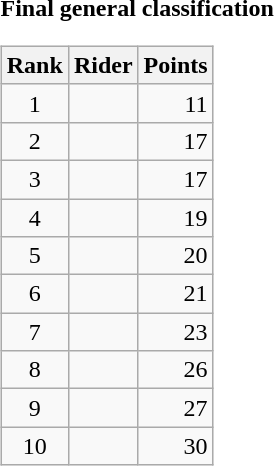<table>
<tr>
<td><strong>Final general classification</strong><br><table class="wikitable">
<tr>
<th scope="col">Rank</th>
<th scope="col">Rider</th>
<th scope="col">Points</th>
</tr>
<tr>
<td style="text-align:center;">1</td>
<td></td>
<td style="text-align:right;">11</td>
</tr>
<tr>
<td style="text-align:center;">2</td>
<td></td>
<td style="text-align:right;">17</td>
</tr>
<tr>
<td style="text-align:center;">3</td>
<td></td>
<td style="text-align:right;">17</td>
</tr>
<tr>
<td style="text-align:center;">4</td>
<td></td>
<td style="text-align:right;">19</td>
</tr>
<tr>
<td style="text-align:center;">5</td>
<td></td>
<td style="text-align:right;">20</td>
</tr>
<tr>
<td style="text-align:center;">6</td>
<td></td>
<td style="text-align:right;">21</td>
</tr>
<tr>
<td style="text-align:center;">7</td>
<td></td>
<td style="text-align:right;">23</td>
</tr>
<tr>
<td style="text-align:center;">8</td>
<td></td>
<td style="text-align:right;">26</td>
</tr>
<tr>
<td style="text-align:center;">9</td>
<td></td>
<td style="text-align:right;">27</td>
</tr>
<tr>
<td style="text-align:center;">10</td>
<td></td>
<td style="text-align:right;">30</td>
</tr>
</table>
</td>
</tr>
</table>
